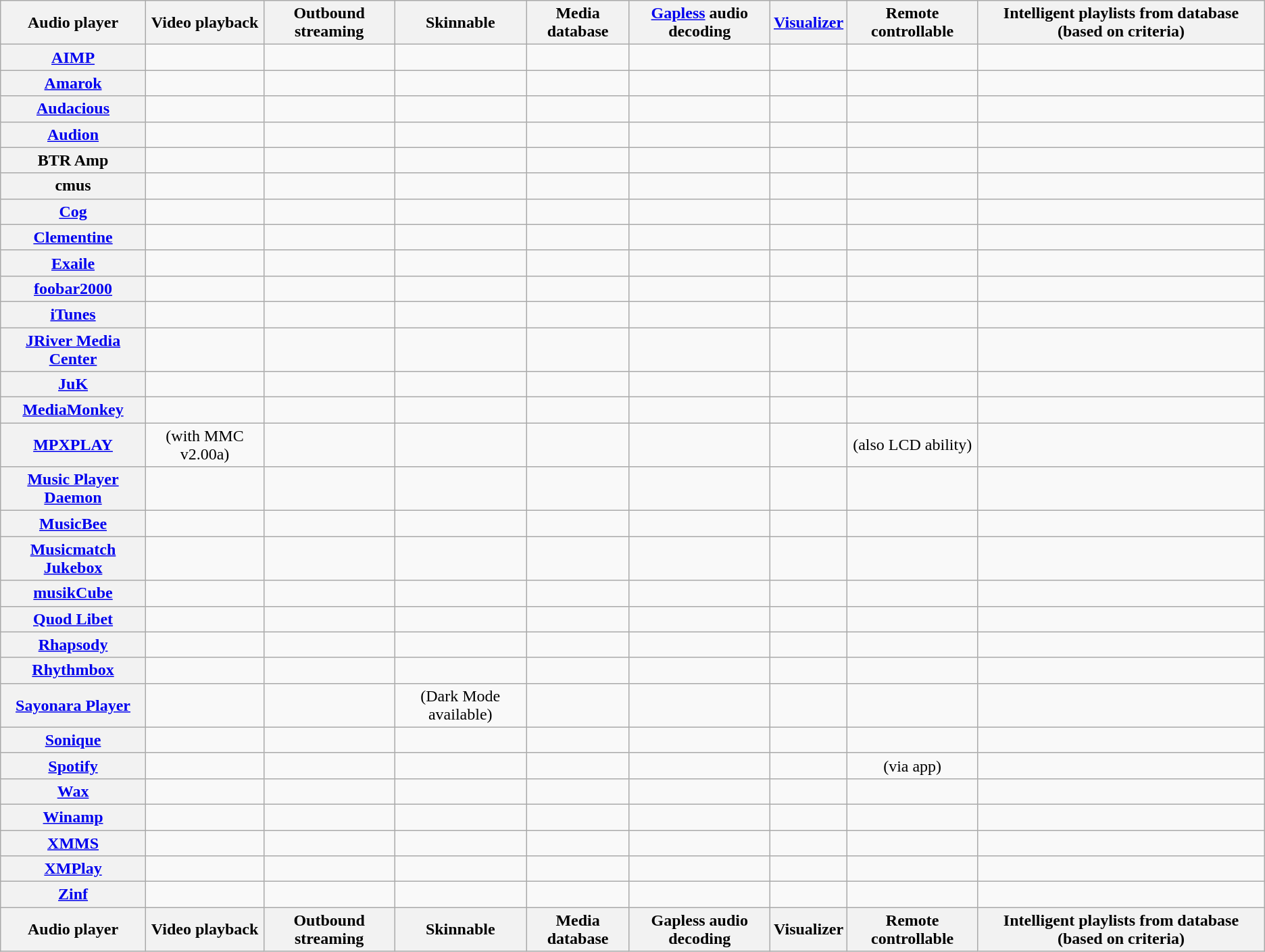<table class="wikitable sortable sort-under" style="text-align: center; width: auto; table-layout: fixed;">
<tr>
<th>Audio player</th>
<th>Video playback</th>
<th>Outbound streaming</th>
<th>Skinnable</th>
<th>Media database</th>
<th><a href='#'>Gapless</a> audio decoding</th>
<th><a href='#'>Visualizer</a></th>
<th>Remote controllable</th>
<th>Intelligent playlists from database (based on criteria)</th>
</tr>
<tr>
<th><a href='#'>AIMP</a></th>
<td></td>
<td></td>
<td></td>
<td></td>
<td></td>
<td></td>
<td></td>
<td></td>
</tr>
<tr>
<th><a href='#'>Amarok</a></th>
<td><br></td>
<td></td>
<td><br></td>
<td></td>
<td></td>
<td></td>
<td></td>
<td></td>
</tr>
<tr>
<th><a href='#'>Audacious</a></th>
<td></td>
<td></td>
<td></td>
<td></td>
<td></td>
<td></td>
<td></td>
<td></td>
</tr>
<tr>
<th><a href='#'>Audion</a></th>
<td></td>
<td></td>
<td></td>
<td></td>
<td></td>
<td></td>
<td></td>
<td></td>
</tr>
<tr>
<th>BTR Amp</th>
<td></td>
<td></td>
<td></td>
<td></td>
<td></td>
<td></td>
<td></td>
<td></td>
</tr>
<tr>
<th>cmus</th>
<td></td>
<td></td>
<td></td>
<td></td>
<td></td>
<td></td>
<td></td>
<td></td>
</tr>
<tr>
<th><a href='#'>Cog</a></th>
<td></td>
<td></td>
<td></td>
<td></td>
<td></td>
<td></td>
<td></td>
<td></td>
</tr>
<tr>
<th><a href='#'>Clementine</a></th>
<td></td>
<td></td>
<td></td>
<td></td>
<td></td>
<td></td>
<td></td>
<td></td>
</tr>
<tr>
<th><a href='#'>Exaile</a></th>
<td></td>
<td></td>
<td></td>
<td></td>
<td></td>
<td></td>
<td><br></td>
<td></td>
</tr>
<tr>
<th><a href='#'>foobar2000</a></th>
<td></td>
<td></td>
<td><br></td>
<td></td>
<td></td>
<td></td>
<td></td>
<td></td>
</tr>
<tr>
<th><a href='#'>iTunes</a></th>
<td></td>
<td></td>
<td></td>
<td></td>
<td></td>
<td></td>
<td></td>
<td></td>
</tr>
<tr>
<th><a href='#'>JRiver Media Center</a></th>
<td></td>
<td></td>
<td></td>
<td></td>
<td></td>
<td></td>
<td></td>
<td></td>
</tr>
<tr>
<th><a href='#'>JuK</a></th>
<td></td>
<td></td>
<td></td>
<td></td>
<td></td>
<td></td>
<td><br></td>
<td></td>
</tr>
<tr>
<th><a href='#'>MediaMonkey</a></th>
<td></td>
<td></td>
<td></td>
<td></td>
<td></td>
<td></td>
<td></td>
<td></td>
</tr>
<tr>
<th><a href='#'>MPXPLAY</a></th>
<td> (with MMC v2.00a)</td>
<td></td>
<td></td>
<td></td>
<td></td>
<td></td>
<td> (also LCD ability)</td>
<td></td>
</tr>
<tr>
<th><a href='#'>Music Player Daemon</a></th>
<td></td>
<td></td>
<td></td>
<td></td>
<td></td>
<td></td>
<td></td>
<td></td>
</tr>
<tr>
<th><a href='#'>MusicBee</a></th>
<td></td>
<td></td>
<td></td>
<td></td>
<td></td>
<td></td>
<td></td>
<td></td>
</tr>
<tr>
<th><a href='#'>Musicmatch Jukebox</a></th>
<td></td>
<td></td>
<td></td>
<td></td>
<td></td>
<td></td>
<td></td>
<td></td>
</tr>
<tr>
<th><a href='#'>musikCube</a></th>
<td></td>
<td></td>
<td></td>
<td></td>
<td></td>
<td></td>
<td></td>
<td></td>
</tr>
<tr>
<th><a href='#'>Quod Libet</a></th>
<td></td>
<td></td>
<td></td>
<td></td>
<td></td>
<td></td>
<td></td>
<td></td>
</tr>
<tr>
<th><a href='#'>Rhapsody</a></th>
<td></td>
<td></td>
<td></td>
<td></td>
<td></td>
<td></td>
<td></td>
<td></td>
</tr>
<tr>
<th><a href='#'>Rhythmbox</a></th>
<td></td>
<td></td>
<td></td>
<td></td>
<td></td>
<td></td>
<td></td>
<td></td>
</tr>
<tr>
<th><a href='#'>Sayonara Player</a></th>
<td></td>
<td></td>
<td> (Dark Mode available)</td>
<td></td>
<td></td>
<td></td>
<td></td>
<td></td>
</tr>
<tr>
<th><a href='#'>Sonique</a></th>
<td></td>
<td></td>
<td></td>
<td></td>
<td></td>
<td></td>
<td></td>
<td></td>
</tr>
<tr>
<th><a href='#'>Spotify</a></th>
<td></td>
<td></td>
<td></td>
<td></td>
<td></td>
<td></td>
<td> (via app)</td>
<td></td>
</tr>
<tr>
<th><a href='#'>Wax</a></th>
<td></td>
<td></td>
<td></td>
<td></td>
<td></td>
<td></td>
<td></td>
<td></td>
</tr>
<tr>
<th><a href='#'>Winamp</a></th>
<td></td>
<td></td>
<td></td>
<td></td>
<td></td>
<td></td>
<td></td>
<td></td>
</tr>
<tr>
<th><a href='#'>XMMS</a></th>
<td></td>
<td></td>
<td></td>
<td></td>
<td></td>
<td></td>
<td></td>
<td></td>
</tr>
<tr>
<th><a href='#'>XMPlay</a></th>
<td></td>
<td></td>
<td></td>
<td></td>
<td></td>
<td></td>
<td></td>
<td></td>
</tr>
<tr>
<th><a href='#'>Zinf</a></th>
<td></td>
<td></td>
<td></td>
<td></td>
<td></td>
<td></td>
<td></td>
<td></td>
</tr>
<tr class="sortbottom">
<th>Audio player</th>
<th>Video playback</th>
<th>Outbound streaming</th>
<th>Skinnable</th>
<th>Media database</th>
<th>Gapless audio decoding</th>
<th>Visualizer</th>
<th>Remote controllable</th>
<th>Intelligent playlists from database (based on criteria)</th>
</tr>
</table>
